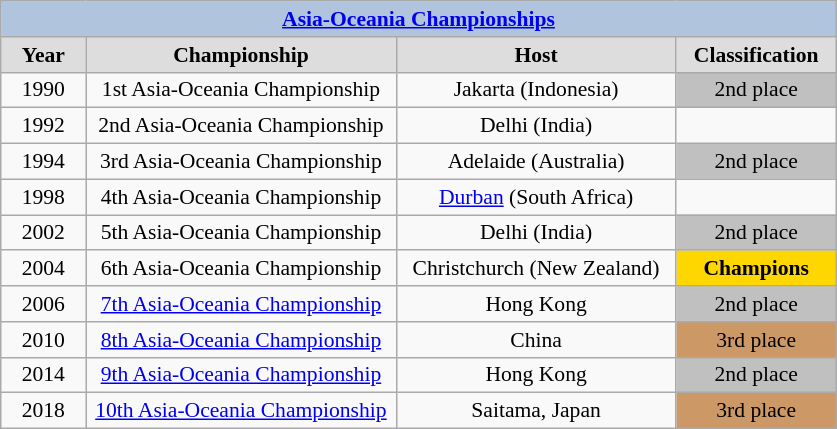<table class="wikitable" style=font-size:90%>
<tr align=center style="background:#B0C4DE;">
<td colspan=4><strong><a href='#'>Asia-Oceania Championships</a></strong></td>
</tr>
<tr align=center bgcolor="#dddddd">
<td width=50><strong>Year</strong></td>
<td width=200><strong>Championship</strong></td>
<td width=180><strong>Host</strong></td>
<td width=100><strong>Classification</strong></td>
</tr>
<tr align=center>
<td>1990</td>
<td>1st Asia-Oceania Championship</td>
<td>Jakarta (Indonesia)</td>
<td bgcolor="silver" align="center"> 2nd place</td>
</tr>
<tr align=center>
<td>1992</td>
<td>2nd Asia-Oceania Championship</td>
<td>Delhi (India)</td>
<td align="center"></td>
</tr>
<tr align=center>
<td>1994</td>
<td>3rd Asia-Oceania Championship</td>
<td>Adelaide (Australia)</td>
<td bgcolor="silver" align="center"> 2nd place</td>
</tr>
<tr align=center>
<td>1998</td>
<td>4th Asia-Oceania Championship</td>
<td><a href='#'>Durban</a> (South Africa)</td>
<td align="center"></td>
</tr>
<tr align=center>
<td>2002</td>
<td>5th Asia-Oceania Championship</td>
<td>Delhi (India)</td>
<td bgcolor="silver" align="center"> 2nd place</td>
</tr>
<tr align=center>
<td>2004</td>
<td>6th Asia-Oceania Championship</td>
<td>Christchurch (New Zealand)</td>
<td bgcolor="gold" align="center">  <strong>Champions</strong></td>
</tr>
<tr align=center>
<td>2006</td>
<td><a href='#'>7th Asia-Oceania Championship</a></td>
<td>Hong Kong</td>
<td bgcolor="silver" align="center"> 2nd place</td>
</tr>
<tr align=center>
<td>2010</td>
<td><a href='#'>8th Asia-Oceania Championship</a></td>
<td>China</td>
<td bgcolor="#CC9966" align="center"> 3rd place</td>
</tr>
<tr align=center>
<td>2014</td>
<td><a href='#'>9th Asia-Oceania Championship</a></td>
<td>Hong Kong</td>
<td bgcolor="silver" align="center"> 2nd place</td>
</tr>
<tr align=center>
<td>2018</td>
<td><a href='#'>10th Asia-Oceania Championship</a></td>
<td>Saitama, Japan</td>
<td bgcolor="#CC9966" align="center"> 3rd place</td>
</tr>
</table>
